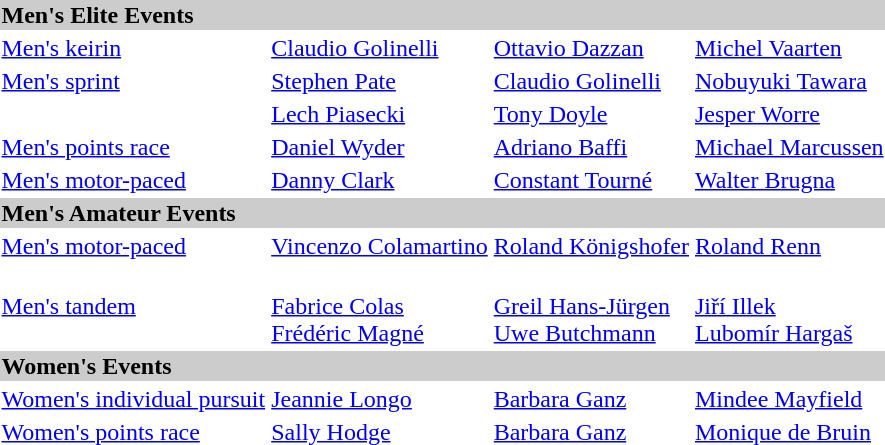<table>
<tr bgcolor="#cccccc">
<td colspan=7><strong>Men's Elite Events</strong></td>
</tr>
<tr>
<td><a href='#'>Men's keirin</a><br></td>
<td><a href='#'>Claudio Golinelli</a><br></td>
<td><a href='#'>Ottavio Dazzan</a><br></td>
<td><a href='#'>Michel Vaarten</a><br></td>
</tr>
<tr>
<td><a href='#'>Men's sprint</a> <br></td>
<td><a href='#'>Stephen Pate</a><br></td>
<td><a href='#'>Claudio Golinelli</a><br></td>
<td><a href='#'>Nobuyuki Tawara</a><br></td>
</tr>
<tr>
<td><br></td>
<td><a href='#'>Lech Piasecki</a><br></td>
<td><a href='#'>Tony Doyle</a><br></td>
<td><a href='#'>Jesper Worre</a><br></td>
</tr>
<tr>
<td><a href='#'>Men's points race</a><br></td>
<td><a href='#'>Daniel Wyder</a><br></td>
<td><a href='#'>Adriano Baffi</a><br></td>
<td><a href='#'>Michael Marcussen</a><br></td>
</tr>
<tr>
<td><a href='#'>Men's motor-paced</a><br></td>
<td><a href='#'>Danny Clark</a><br></td>
<td><a href='#'>Constant Tourné</a><br></td>
<td><a href='#'>Walter Brugna</a><br></td>
</tr>
<tr bgcolor="#cccccc">
<td colspan=7><strong>Men's Amateur Events</strong></td>
</tr>
<tr>
<td><a href='#'>Men's motor-paced</a><br></td>
<td><a href='#'>Vincenzo Colamartino</a><br></td>
<td><a href='#'>Roland Königshofer</a><br></td>
<td><a href='#'>Roland Renn</a><br></td>
</tr>
<tr>
<td><a href='#'>Men's tandem</a><br></td>
<td><br><a href='#'>Fabrice Colas</a><br> <a href='#'>Frédéric Magné</a></td>
<td> <br><a href='#'>Greil Hans-Jürgen</a><br> <a href='#'>Uwe Butchmann</a></td>
<td> <br><a href='#'>Jiří Illek</a><br> <a href='#'>Lubomír Hargaš</a></td>
</tr>
<tr bgcolor="#cccccc">
<td colspan=7><strong>Women's Events</strong></td>
</tr>
<tr>
<td><a href='#'>Women's individual pursuit</a><br></td>
<td><a href='#'>Jeannie Longo</a><br></td>
<td><a href='#'>Barbara Ganz</a><br></td>
<td><a href='#'>Mindee Mayfield</a><br></td>
</tr>
<tr>
<td><a href='#'>Women's points race</a><br></td>
<td><a href='#'>Sally Hodge</a><br></td>
<td><a href='#'>Barbara Ganz</a><br></td>
<td><a href='#'>Monique de Bruin</a><br></td>
</tr>
</table>
